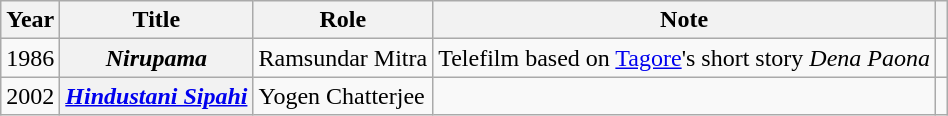<table class="wikitable sortable">
<tr>
<th>Year</th>
<th>Title</th>
<th>Role</th>
<th>Note</th>
<th></th>
</tr>
<tr>
<td>1986</td>
<th><em>Nirupama</em></th>
<td>Ramsundar Mitra</td>
<td>Telefilm based on <a href='#'>Tagore</a>'s short story <em>Dena Paona</em></td>
<td></td>
</tr>
<tr>
<td>2002</td>
<th><em><a href='#'>Hindustani Sipahi</a></em></th>
<td>Yogen Chatterjee</td>
<td></td>
<td></td>
</tr>
</table>
